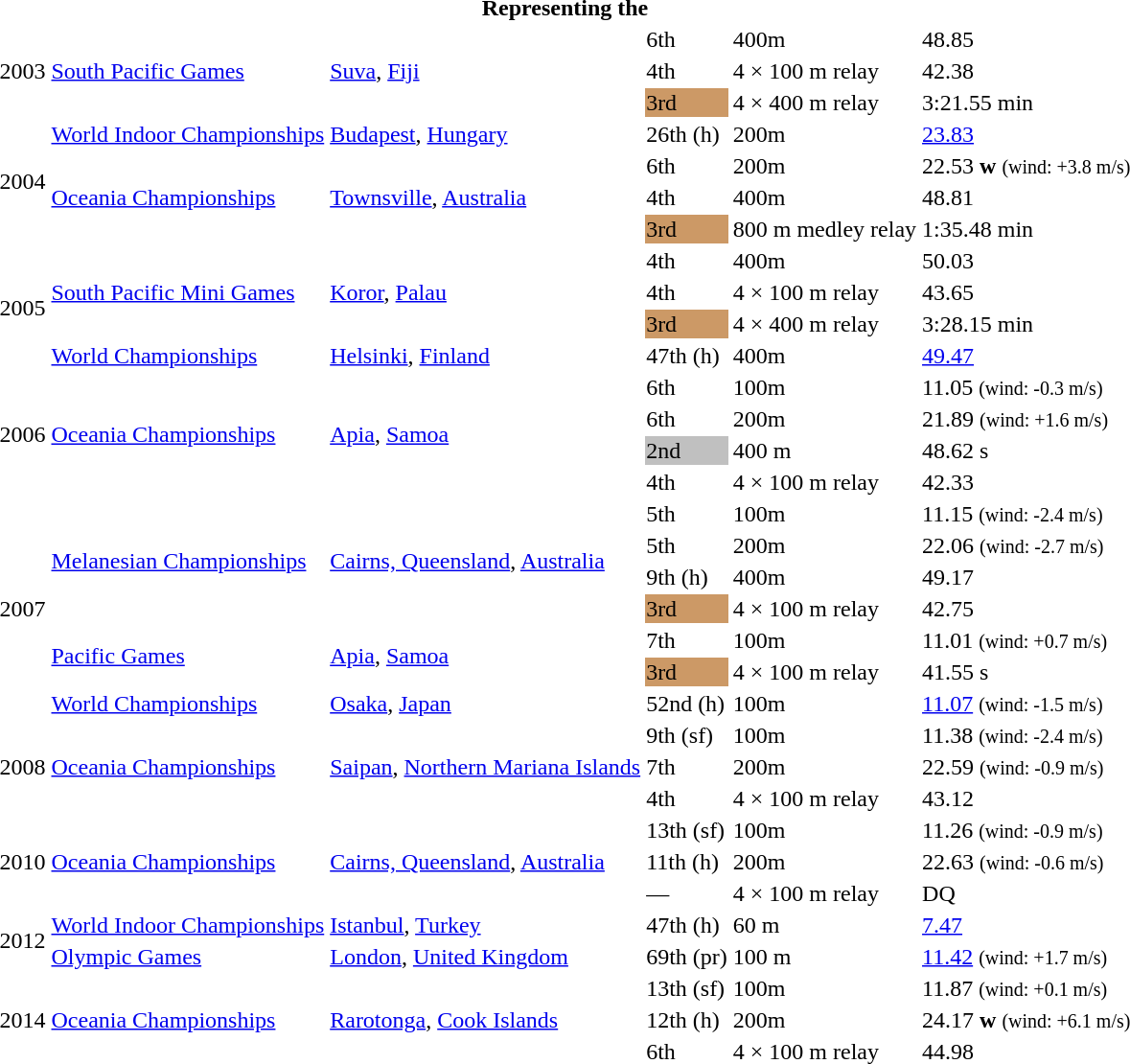<table>
<tr>
<th colspan="6">Representing the </th>
</tr>
<tr>
<td rowspan=3>2003</td>
<td rowspan=3><a href='#'>South Pacific Games</a></td>
<td rowspan=3><a href='#'>Suva</a>, <a href='#'>Fiji</a></td>
<td>6th</td>
<td>400m</td>
<td>48.85</td>
</tr>
<tr>
<td>4th</td>
<td>4 × 100 m relay</td>
<td>42.38</td>
</tr>
<tr>
<td bgcolor=cc9966>3rd</td>
<td>4 × 400 m relay</td>
<td>3:21.55 min</td>
</tr>
<tr>
<td rowspan=4>2004</td>
<td><a href='#'>World Indoor Championships</a></td>
<td><a href='#'>Budapest</a>, <a href='#'>Hungary</a></td>
<td>26th (h)</td>
<td>200m</td>
<td><a href='#'>23.83</a></td>
</tr>
<tr>
<td rowspan=3><a href='#'>Oceania Championships</a></td>
<td rowspan=3><a href='#'>Townsville</a>, <a href='#'>Australia</a></td>
<td>6th</td>
<td>200m</td>
<td>22.53 <strong>w</strong> <small>(wind: +3.8 m/s)</small></td>
</tr>
<tr>
<td>4th</td>
<td>400m</td>
<td>48.81</td>
</tr>
<tr>
<td bgcolor=cc9966>3rd</td>
<td>800 m medley relay</td>
<td>1:35.48 min</td>
</tr>
<tr>
<td rowspan=4>2005</td>
<td rowspan=3><a href='#'>South Pacific Mini Games</a></td>
<td rowspan=3><a href='#'>Koror</a>, <a href='#'>Palau</a></td>
<td>4th</td>
<td>400m</td>
<td>50.03</td>
</tr>
<tr>
<td>4th</td>
<td>4 × 100 m relay</td>
<td>43.65</td>
</tr>
<tr>
<td bgcolor=cc9966>3rd</td>
<td>4 × 400 m relay</td>
<td>3:28.15 min</td>
</tr>
<tr>
<td><a href='#'>World Championships</a></td>
<td><a href='#'>Helsinki</a>, <a href='#'>Finland</a></td>
<td>47th (h)</td>
<td>400m</td>
<td><a href='#'>49.47</a></td>
</tr>
<tr>
<td rowspan=4>2006</td>
<td rowspan=4><a href='#'>Oceania Championships</a></td>
<td rowspan=4><a href='#'>Apia</a>, <a href='#'>Samoa</a></td>
<td>6th</td>
<td>100m</td>
<td>11.05 <small>(wind: -0.3 m/s)</small></td>
</tr>
<tr>
<td>6th</td>
<td>200m</td>
<td>21.89 <small>(wind: +1.6 m/s)</small></td>
</tr>
<tr>
<td bgcolor=silver>2nd</td>
<td>400 m</td>
<td>48.62 s</td>
</tr>
<tr>
<td>4th</td>
<td>4 × 100 m relay</td>
<td>42.33</td>
</tr>
<tr>
<td rowspan=7>2007</td>
<td rowspan=4><a href='#'>Melanesian Championships</a></td>
<td rowspan=4><a href='#'>Cairns, Queensland</a>, <a href='#'>Australia</a></td>
<td>5th</td>
<td>100m</td>
<td>11.15 <small>(wind: -2.4 m/s)</small></td>
</tr>
<tr>
<td>5th</td>
<td>200m</td>
<td>22.06 <small>(wind: -2.7 m/s)</small></td>
</tr>
<tr>
<td>9th (h)</td>
<td>400m</td>
<td>49.17</td>
</tr>
<tr>
<td bgcolor="cc9966">3rd</td>
<td>4 × 100 m relay</td>
<td>42.75</td>
</tr>
<tr>
<td rowspan=2><a href='#'>Pacific Games</a></td>
<td rowspan=2><a href='#'>Apia</a>, <a href='#'>Samoa</a></td>
<td>7th</td>
<td>100m</td>
<td>11.01 <small>(wind: +0.7 m/s)</small></td>
</tr>
<tr>
<td bgcolor=cc9966>3rd</td>
<td>4 × 100 m relay</td>
<td>41.55 s</td>
</tr>
<tr>
<td><a href='#'>World Championships</a></td>
<td><a href='#'>Osaka</a>, <a href='#'>Japan</a></td>
<td>52nd (h)</td>
<td>100m</td>
<td><a href='#'>11.07</a> <small>(wind: -1.5 m/s)</small></td>
</tr>
<tr>
<td rowspan=3>2008</td>
<td rowspan=3><a href='#'>Oceania Championships</a></td>
<td rowspan=3><a href='#'>Saipan</a>, <a href='#'>Northern Mariana Islands</a></td>
<td>9th (sf)</td>
<td>100m</td>
<td>11.38 <small>(wind: -2.4 m/s)</small></td>
</tr>
<tr>
<td>7th</td>
<td>200m</td>
<td>22.59 <small>(wind: -0.9 m/s)</small></td>
</tr>
<tr>
<td>4th</td>
<td>4 × 100 m relay</td>
<td>43.12</td>
</tr>
<tr>
<td rowspan=3>2010</td>
<td rowspan=3><a href='#'>Oceania Championships</a></td>
<td rowspan=3><a href='#'>Cairns, Queensland</a>, <a href='#'>Australia</a></td>
<td>13th (sf)</td>
<td>100m</td>
<td>11.26 <small>(wind: -0.9 m/s)</small></td>
</tr>
<tr>
<td>11th (h)</td>
<td>200m</td>
<td>22.63 <small>(wind: -0.6 m/s)</small></td>
</tr>
<tr>
<td>—</td>
<td>4 × 100 m relay</td>
<td>DQ</td>
</tr>
<tr>
<td rowspan=2>2012</td>
<td><a href='#'>World Indoor Championships</a></td>
<td><a href='#'>Istanbul</a>, <a href='#'>Turkey</a></td>
<td>47th (h)</td>
<td>60 m</td>
<td><a href='#'>7.47</a></td>
</tr>
<tr>
<td><a href='#'>Olympic Games</a></td>
<td><a href='#'>London</a>, <a href='#'>United Kingdom</a></td>
<td>69th (pr)</td>
<td>100 m</td>
<td><a href='#'>11.42</a> <small>(wind: +1.7 m/s)</small></td>
</tr>
<tr>
<td rowspan=3>2014</td>
<td rowspan=3><a href='#'>Oceania Championships</a></td>
<td rowspan=3><a href='#'>Rarotonga</a>, <a href='#'>Cook Islands</a></td>
<td>13th (sf)</td>
<td>100m</td>
<td>11.87 <small>(wind: +0.1 m/s)</small></td>
</tr>
<tr>
<td>12th (h)</td>
<td>200m</td>
<td>24.17 <strong>w</strong> <small>(wind: +6.1 m/s)</small></td>
</tr>
<tr>
<td>6th</td>
<td>4 × 100 m relay</td>
<td>44.98</td>
</tr>
</table>
